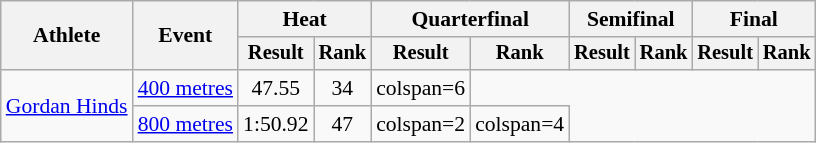<table class=wikitable style=font-size:90%>
<tr>
<th rowspan=2>Athlete</th>
<th rowspan=2>Event</th>
<th colspan=2>Heat</th>
<th colspan=2>Quarterfinal</th>
<th colspan=2>Semifinal</th>
<th colspan=2>Final</th>
</tr>
<tr style=font-size:95%>
<th>Result</th>
<th>Rank</th>
<th>Result</th>
<th>Rank</th>
<th>Result</th>
<th>Rank</th>
<th>Result</th>
<th>Rank</th>
</tr>
<tr align=center>
<td align=left rowspan=2><a href='#'>Gordan Hinds</a></td>
<td align=left><a href='#'>400 metres</a></td>
<td>47.55</td>
<td>34</td>
<td>colspan=6 </td>
</tr>
<tr align=center>
<td align=left><a href='#'>800 metres</a></td>
<td>1:50.92</td>
<td>47</td>
<td>colspan=2 </td>
<td>colspan=4 </td>
</tr>
</table>
